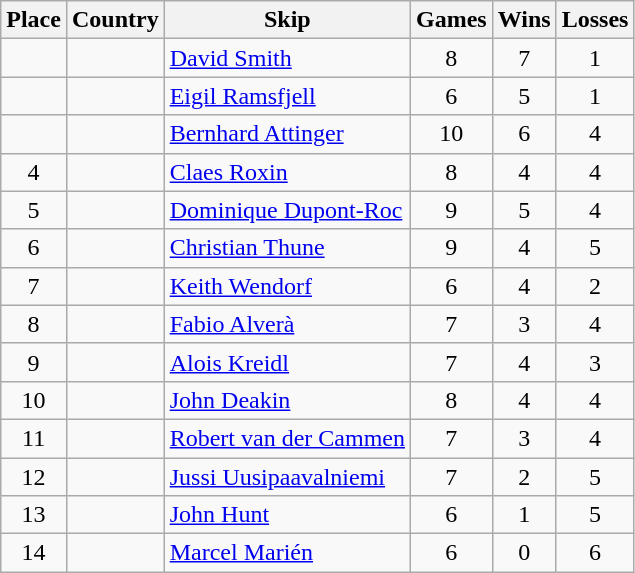<table class="wikitable" style="text-align:center">
<tr>
<th>Place</th>
<th>Country</th>
<th>Skip</th>
<th>Games</th>
<th>Wins</th>
<th>Losses</th>
</tr>
<tr>
<td></td>
<td align=left></td>
<td align=left><a href='#'>David Smith</a></td>
<td>8</td>
<td>7</td>
<td>1</td>
</tr>
<tr>
<td></td>
<td align=left></td>
<td align=left><a href='#'>Eigil Ramsfjell</a></td>
<td>6</td>
<td>5</td>
<td>1</td>
</tr>
<tr>
<td></td>
<td align=left></td>
<td align=left><a href='#'>Bernhard Attinger</a></td>
<td>10</td>
<td>6</td>
<td>4</td>
</tr>
<tr>
<td>4</td>
<td align=left></td>
<td align=left><a href='#'>Claes Roxin</a></td>
<td>8</td>
<td>4</td>
<td>4</td>
</tr>
<tr>
<td>5</td>
<td align=left></td>
<td align=left><a href='#'>Dominique Dupont-Roc</a></td>
<td>9</td>
<td>5</td>
<td>4</td>
</tr>
<tr>
<td>6</td>
<td align=left></td>
<td align=left><a href='#'>Christian Thune</a></td>
<td>9</td>
<td>4</td>
<td>5</td>
</tr>
<tr>
<td>7</td>
<td align=left></td>
<td align=left><a href='#'>Keith Wendorf</a></td>
<td>6</td>
<td>4</td>
<td>2</td>
</tr>
<tr>
<td>8</td>
<td align=left></td>
<td align=left><a href='#'>Fabio Alverà</a></td>
<td>7</td>
<td>3</td>
<td>4</td>
</tr>
<tr>
<td>9</td>
<td align=left></td>
<td align=left><a href='#'>Alois Kreidl</a></td>
<td>7</td>
<td>4</td>
<td>3</td>
</tr>
<tr>
<td>10</td>
<td align=left></td>
<td align=left><a href='#'>John Deakin</a></td>
<td>8</td>
<td>4</td>
<td>4</td>
</tr>
<tr>
<td>11</td>
<td align=left></td>
<td align=left><a href='#'>Robert van der Cammen</a></td>
<td>7</td>
<td>3</td>
<td>4</td>
</tr>
<tr>
<td>12</td>
<td align=left></td>
<td align=left><a href='#'>Jussi Uusipaavalniemi</a></td>
<td>7</td>
<td>2</td>
<td>5</td>
</tr>
<tr>
<td>13</td>
<td align=left></td>
<td align=left><a href='#'>John Hunt</a></td>
<td>6</td>
<td>1</td>
<td>5</td>
</tr>
<tr>
<td>14</td>
<td align=left></td>
<td align=left><a href='#'>Marcel Marién</a></td>
<td>6</td>
<td>0</td>
<td>6</td>
</tr>
</table>
